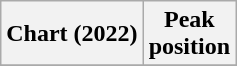<table class="wikitable plainrowheaders" style="text-align:center">
<tr>
<th scope="col">Chart (2022)</th>
<th scope="col">Peak<br>position</th>
</tr>
<tr>
</tr>
</table>
